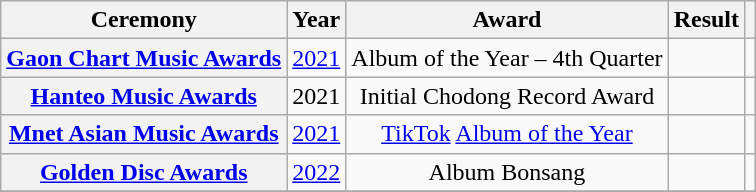<table class="wikitable sortable plainrowheaders" style="text-align:center;">
<tr>
<th scope="col">Ceremony</th>
<th scope="col">Year</th>
<th scope="col">Award</th>
<th scope="col">Result</th>
<th scope="col" class="unsortable"></th>
</tr>
<tr>
<th scope="row"><a href='#'>Gaon Chart Music Awards</a></th>
<td><a href='#'>2021</a></td>
<td>Album of the Year – 4th Quarter</td>
<td></td>
<td></td>
</tr>
<tr>
<th scope="row"><a href='#'>Hanteo Music Awards</a></th>
<td>2021</td>
<td>Initial Chodong Record Award</td>
<td></td>
<td></td>
</tr>
<tr>
<th scope="row"><a href='#'>Mnet Asian Music Awards</a></th>
<td><a href='#'>2021</a></td>
<td><a href='#'>TikTok</a> <a href='#'>Album of the Year</a></td>
<td></td>
<td></td>
</tr>
<tr>
<th scope="row"><a href='#'>Golden Disc Awards</a></th>
<td><a href='#'>2022</a></td>
<td>Album Bonsang</td>
<td></td>
<td></td>
</tr>
<tr>
</tr>
</table>
